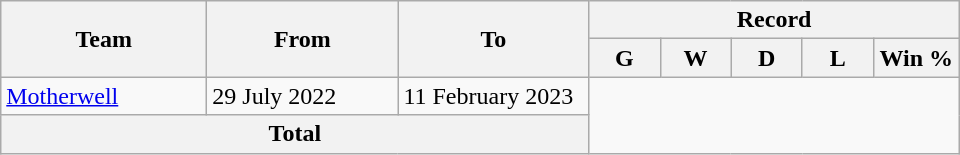<table class="wikitable" style="text-align: center">
<tr>
<th rowspan="2!" style="width:130px;">Team</th>
<th rowspan="2!" style="width:120px;">From</th>
<th rowspan="2!" style="width:120px;">To</th>
<th colspan=5>Record</th>
</tr>
<tr>
<th width=40>G</th>
<th width=40>W</th>
<th width=40>D</th>
<th width=40>L</th>
<th width=50>Win %</th>
</tr>
<tr>
<td align=left><a href='#'>Motherwell</a></td>
<td align=left>29 July 2022</td>
<td align=left>11 February 2023<br></td>
</tr>
<tr>
<th colspan=3>Total<br></th>
</tr>
</table>
